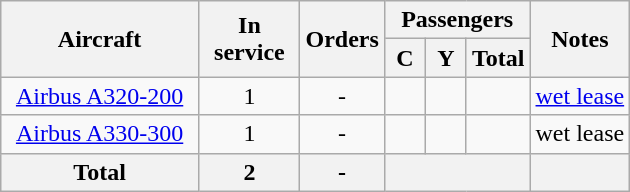<table class="wikitable" style="border-collapse:collapse;text-align:center;margin:auto;">
<tr>
<th rowspan="2" scope="col" style="width:125px;">Aircraft</th>
<th rowspan="2" scope="col" style="width:60px;">In service</th>
<th rowspan="2" scope="col" style="width:40px;">Orders</th>
<th colspan="3" scope="col">Passengers</th>
<th rowspan="2" scope="col">Notes</th>
</tr>
<tr>
<th style="width:20px;"><abbr>C</abbr></th>
<th style="width:20px;"><abbr>Y</abbr></th>
<th style="width:20px;">Total</th>
</tr>
<tr>
<td><a href='#'>Airbus A320-200</a></td>
<td>1</td>
<td>-</td>
<td></td>
<td></td>
<td></td>
<td><a href='#'>wet lease</a></td>
</tr>
<tr>
<td><a href='#'>Airbus A330-300</a></td>
<td>1</td>
<td>-</td>
<td></td>
<td></td>
<td></td>
<td>wet lease</td>
</tr>
<tr>
<th>Total</th>
<th>2</th>
<th>-</th>
<th colspan="3"></th>
<th></th>
</tr>
</table>
